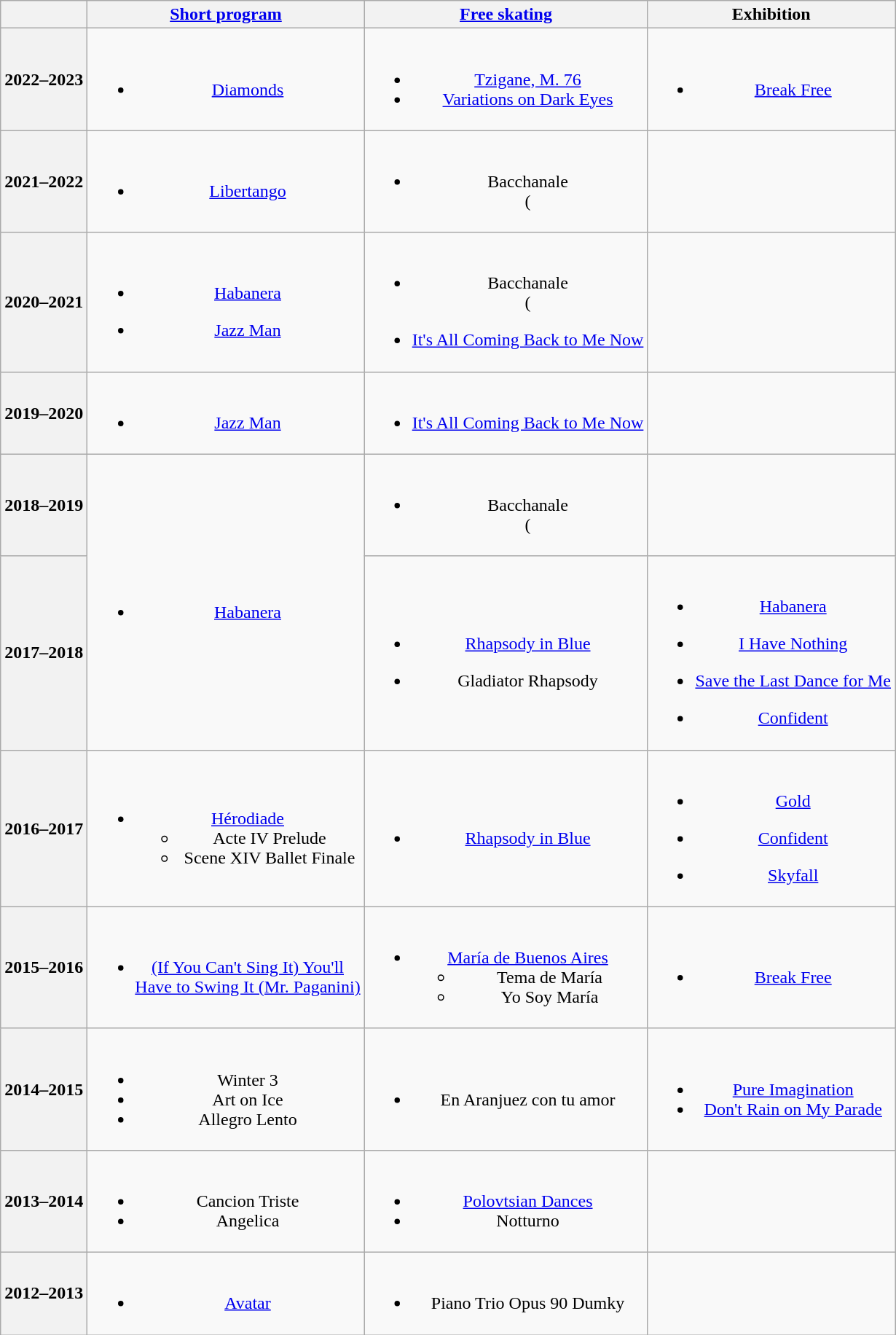<table class=wikitable style=text-align:center>
<tr>
<th></th>
<th><a href='#'>Short program</a></th>
<th><a href='#'>Free skating</a></th>
<th>Exhibition</th>
</tr>
<tr>
<th><strong>2022–2023</strong> <br></th>
<td><br><ul><li><a href='#'>Diamonds</a> <br></li></ul></td>
<td><br><ul><li><a href='#'> Tzigane, M. 76</a> <br></li><li><a href='#'>Variations on Dark Eyes</a> <br> </li></ul></td>
<td><br><ul><li><a href='#'>Break Free</a> <br></li></ul></td>
</tr>
<tr>
<th><strong>2021–2022</strong><br></th>
<td><br><ul><li><a href='#'>Libertango</a> <br></li></ul></td>
<td><br><ul><li>Bacchanale <br> (</li></ul></td>
<td></td>
</tr>
<tr>
<th><strong>2020–2021</strong><br></th>
<td><br><ul><li><a href='#'>Habanera</a> <br></li></ul><ul><li><a href='#'>Jazz Man</a> <br> </li></ul></td>
<td><br><ul><li>Bacchanale <br> (</li></ul><ul><li><a href='#'>It's All Coming Back to Me Now</a> <br> </li></ul></td>
<td></td>
</tr>
<tr>
<th><strong>2019–2020</strong><br></th>
<td><br><ul><li><a href='#'>Jazz Man</a> <br> </li></ul></td>
<td><br><ul><li><a href='#'>It's All Coming Back to Me Now</a> <br> </li></ul></td>
<td></td>
</tr>
<tr>
<th>2018–2019<br></th>
<td rowspan=2><br><ul><li><a href='#'>Habanera</a> <br></li></ul></td>
<td><br><ul><li>Bacchanale <br> (</li></ul></td>
<td></td>
</tr>
<tr>
<th>2017–2018<br></th>
<td><br><ul><li><a href='#'>Rhapsody in Blue</a> <br></li></ul><ul><li>Gladiator Rhapsody <br></li></ul></td>
<td><br><ul><li><a href='#'>Habanera</a> <br></li></ul><ul><li><a href='#'>I Have Nothing</a> <br></li></ul><ul><li><a href='#'>Save the Last Dance for Me</a> <br></li></ul><ul><li><a href='#'>Confident</a><br></li></ul></td>
</tr>
<tr>
<th>2016–2017 <br></th>
<td><br><ul><li><a href='#'>Hérodiade</a><ul><li>Acte IV Prelude</li><li>Scene XIV Ballet Finale <br></li></ul></li></ul></td>
<td><br><ul><li><a href='#'>Rhapsody in Blue</a> <br></li></ul></td>
<td><br><ul><li><a href='#'>Gold</a> <br></li></ul><ul><li><a href='#'>Confident</a> <br></li></ul><ul><li><a href='#'>Skyfall</a> <br></li></ul></td>
</tr>
<tr>
<th>2015–2016 <br></th>
<td><br><ul><li><a href='#'>(If You Can't Sing It) You'll <br> Have to Swing It (Mr. Paganini)</a> <br></li></ul></td>
<td><br><ul><li><a href='#'>María de Buenos Aires</a><ul><li>Tema de María</li><li>Yo Soy María <br></li></ul></li></ul></td>
<td><br><ul><li><a href='#'>Break Free</a> <br></li></ul></td>
</tr>
<tr>
<th>2014–2015 <br></th>
<td><br><ul><li>Winter 3 <br></li><li>Art on Ice <br></li><li>Allegro Lento <br></li></ul></td>
<td><br><ul><li>En Aranjuez con tu amor <br></li></ul></td>
<td><br><ul><li><a href='#'>Pure Imagination</a> <br></li><li><a href='#'>Don't Rain on My Parade</a> <br></li></ul></td>
</tr>
<tr>
<th>2013–2014 <br></th>
<td><br><ul><li>Cancion Triste <br></li><li>Angelica <br></li></ul></td>
<td><br><ul><li><a href='#'>Polovtsian Dances</a> <br></li><li>Notturno <br></li></ul></td>
<td></td>
</tr>
<tr>
<th>2012–2013 <br></th>
<td><br><ul><li><a href='#'>Avatar</a> <br></li></ul></td>
<td><br><ul><li>Piano Trio Opus 90 Dumky <br></li></ul></td>
<td></td>
</tr>
</table>
